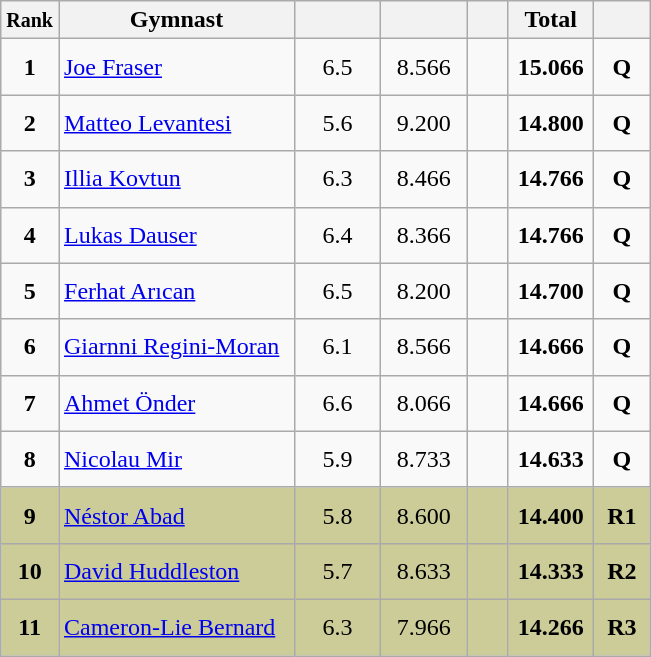<table style="text-align:center;" class="wikitable sortable">
<tr>
<th scope="col" style="width:15px;"><small>Rank</small></th>
<th scope="col" style="width:150px;">Gymnast</th>
<th scope="col" style="width:50px;"><small></small></th>
<th scope="col" style="width:50px;"><small></small></th>
<th scope="col" style="width:20px;"><small></small></th>
<th scope="col" style="width:50px;">Total</th>
<th scope="col" style="width:30px;"><small></small></th>
</tr>
<tr>
<td scope="row" style="text-align:center"><strong>1</strong></td>
<td style="height:30px; text-align:left;"> <a href='#'>Joe Fraser</a></td>
<td>6.5</td>
<td>8.566</td>
<td></td>
<td><strong>15.066</strong></td>
<td><strong>Q</strong></td>
</tr>
<tr>
<td scope="row" style="text-align:center"><strong>2</strong></td>
<td style="height:30px; text-align:left;"> <a href='#'>Matteo Levantesi</a></td>
<td>5.6</td>
<td>9.200</td>
<td></td>
<td><strong>14.800</strong></td>
<td><strong>Q</strong></td>
</tr>
<tr>
<td scope="row" style="text-align:center"><strong>3</strong></td>
<td style="height:30px; text-align:left;"> <a href='#'>Illia Kovtun</a></td>
<td>6.3</td>
<td>8.466</td>
<td></td>
<td><strong>14.766</strong></td>
<td><strong>Q</strong></td>
</tr>
<tr>
<td scope="row" style="text-align:center"><strong>4</strong></td>
<td style="height:30px; text-align:left;"> <a href='#'>Lukas Dauser</a></td>
<td>6.4</td>
<td>8.366</td>
<td></td>
<td><strong>14.766</strong></td>
<td><strong>Q</strong></td>
</tr>
<tr>
<td scope="row" style="text-align:center"><strong>5</strong></td>
<td style="height:30px; text-align:left;"> <a href='#'>Ferhat Arıcan</a></td>
<td>6.5</td>
<td>8.200</td>
<td></td>
<td><strong>14.700</strong></td>
<td><strong>Q</strong></td>
</tr>
<tr>
<td scope="row" style="text-align:center"><strong>6</strong></td>
<td style="height:30px; text-align:left;"> <a href='#'>Giarnni Regini-Moran</a></td>
<td>6.1</td>
<td>8.566</td>
<td></td>
<td><strong>14.666</strong></td>
<td><strong>Q</strong></td>
</tr>
<tr>
<td scope="row" style="text-align:center"><strong>7</strong></td>
<td style="height:30px; text-align:left;"> <a href='#'>Ahmet Önder</a></td>
<td>6.6</td>
<td>8.066</td>
<td></td>
<td><strong>14.666</strong></td>
<td><strong>Q</strong></td>
</tr>
<tr>
<td scope="row" style="text-align:center"><strong>8</strong></td>
<td style="height:30px; text-align:left;"> <a href='#'>Nicolau Mir</a></td>
<td>5.9</td>
<td>8.733</td>
<td></td>
<td><strong>14.633</strong></td>
<td><strong>Q</strong></td>
</tr>
<tr style="background:#cccc99;">
<td scope="row" style="text-align:center"><strong>9</strong></td>
<td style="height:30px; text-align:left;"> <a href='#'>Néstor Abad</a></td>
<td>5.8</td>
<td>8.600</td>
<td></td>
<td><strong>14.400</strong></td>
<td><strong>R1</strong></td>
</tr>
<tr style="background:#cccc99;">
<td scope="row" style="text-align:center"><strong>10</strong></td>
<td style="height:30px; text-align:left;"> <a href='#'>David Huddleston</a></td>
<td>5.7</td>
<td>8.633</td>
<td></td>
<td><strong>14.333</strong></td>
<td><strong>R2</strong></td>
</tr>
<tr style="background:#cccc99;">
<td scope="row" style="text-align:center"><strong>11</strong></td>
<td style="height:30px; text-align:left;"> <a href='#'>Cameron-Lie Bernard</a></td>
<td>6.3</td>
<td>7.966</td>
<td></td>
<td><strong>14.266</strong></td>
<td><strong>R3</strong></td>
</tr>
</table>
